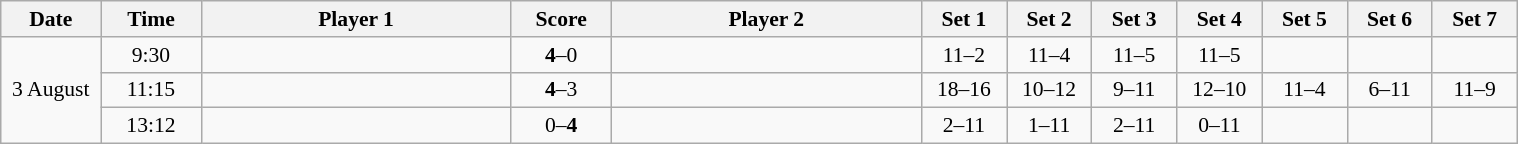<table class="wikitable" style="text-align: center; font-size:90% ">
<tr>
<th width="60">Date</th>
<th width="60">Time</th>
<th align="right" width="200">Player 1</th>
<th width="60">Score</th>
<th align="left" width="200">Player 2</th>
<th width="50">Set 1</th>
<th width="50">Set 2</th>
<th width="50">Set 3</th>
<th width="50">Set 4</th>
<th width="50">Set 5</th>
<th width="50">Set 6</th>
<th width="50">Set 7</th>
</tr>
<tr>
<td rowspan=3>3 August</td>
<td>9:30</td>
<td align=left><strong></strong></td>
<td align=center><strong>4</strong>–0</td>
<td align=left></td>
<td>11–2</td>
<td>11–4</td>
<td>11–5</td>
<td>11–5</td>
<td></td>
<td></td>
<td></td>
</tr>
<tr>
<td>11:15</td>
<td align=left><strong></strong></td>
<td align=center><strong>4</strong>–3</td>
<td align=left></td>
<td>18–16</td>
<td>10–12</td>
<td>9–11</td>
<td>12–10</td>
<td>11–4</td>
<td>6–11</td>
<td>11–9</td>
</tr>
<tr>
<td>13:12</td>
<td align=left></td>
<td align=center>0–<strong>4</strong></td>
<td align=left><strong></strong></td>
<td>2–11</td>
<td>1–11</td>
<td>2–11</td>
<td>0–11</td>
<td></td>
<td></td>
<td></td>
</tr>
</table>
